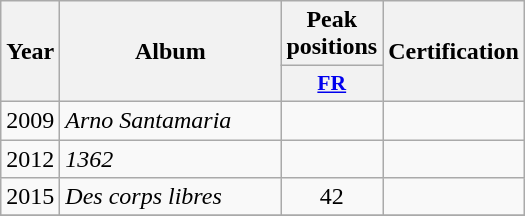<table class="wikitable">
<tr>
<th align="center" rowspan="2" width="10">Year</th>
<th align="center" rowspan="2" width="140">Album</th>
<th align="center" colspan="1" width="20">Peak positions</th>
<th align="center" rowspan="2" width="70">Certification</th>
</tr>
<tr>
<th scope="col" style="width:3em;font-size:90%;"><a href='#'>FR</a><br></th>
</tr>
<tr>
<td style="text-align:center;">2009</td>
<td><em>Arno Santamaria</em></td>
<td style="text-align:center;"></td>
<td style="text-align:center;"></td>
</tr>
<tr>
<td style="text-align:center;">2012</td>
<td><em>1362</em></td>
<td style="text-align:center;"></td>
<td style="text-align:center;"></td>
</tr>
<tr>
<td style="text-align:center;">2015</td>
<td><em>Des corps libres</em></td>
<td style="text-align:center;">42</td>
<td style="text-align:center;"></td>
</tr>
<tr>
</tr>
</table>
